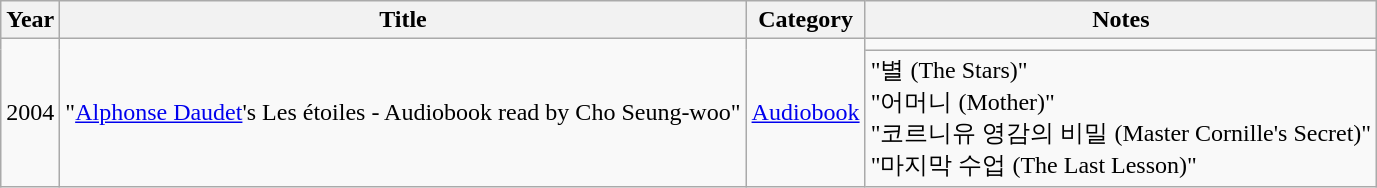<table class="wikitable sortable">
<tr>
<th scope="col">Year</th>
<th scope="col">Title</th>
<th scope="col">Category</th>
<th scope="col" class="unsortable">Notes</th>
</tr>
<tr>
<td rowspan="2">2004</td>
<td rowspan="2">"<a href='#'>Alphonse Daudet</a>'s Les étoiles - Audiobook read by Cho Seung-woo"</td>
<td rowspan="2"><a href='#'>Audiobook</a></td>
<td></td>
</tr>
<tr>
<td>"별 (The Stars)" <br> "어머니 (Mother)" <br> "코르니유 영감의 비밀 (Master Cornille's Secret)" <br> "마지막 수업 (The Last Lesson)"</td>
</tr>
</table>
